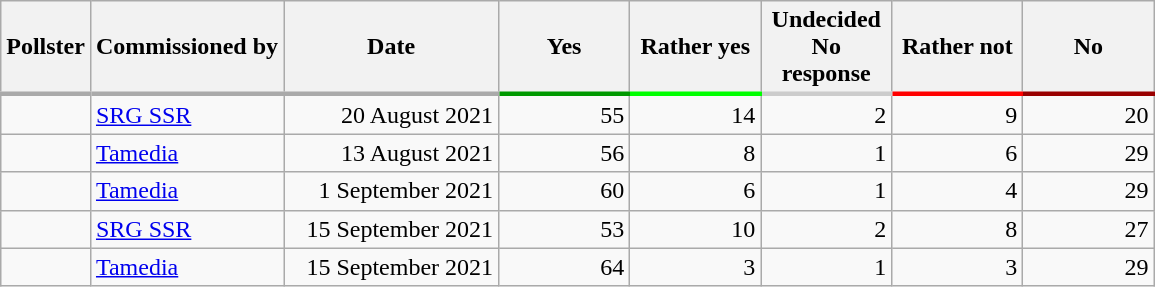<table class="wikitable sortable zebra" style="text-align:right;">
<tr>
<th style="text-align:left;border-bottom:3px solid #AAAAAA;">Pollster</th>
<th style="text-align:left;border-bottom:3px solid #AAAAAA;">Commissioned by</th>
<th style="width:8.5em;border-bottom:3px solid #AAAAAA;">Date</th>
<th style="width:5em;border-bottom:3px solid #009900;">Yes</th>
<th style="width:5em;border-bottom:3px solid #00FF00;">Rather yes</th>
<th style="width:5em;border-bottom:3px solid #CCCCCC;">Undecided<br>No response</th>
<th style="width:5em;border-bottom:3px solid #FF0000;">Rather not</th>
<th style="width:5em;border-bottom:3px solid #990000;">No</th>
</tr>
<tr>
<td style="text-align:left;"></td>
<td style="text-align:left;"><a href='#'>SRG SSR</a></td>
<td>20 August 2021</td>
<td>55</td>
<td>14</td>
<td>2</td>
<td>9</td>
<td>20</td>
</tr>
<tr>
<td style="text-align:left;"></td>
<td style="text-align:left;"><a href='#'>Tamedia</a></td>
<td>13 August 2021</td>
<td>56</td>
<td>8</td>
<td>1</td>
<td>6</td>
<td>29</td>
</tr>
<tr>
<td style="text-align:left;"></td>
<td style="text-align:left;"><a href='#'>Tamedia</a></td>
<td>1 September 2021</td>
<td>60</td>
<td>6</td>
<td>1</td>
<td>4</td>
<td>29</td>
</tr>
<tr>
<td style="text-align:left;"></td>
<td style="text-align:left;"><a href='#'>SRG SSR</a></td>
<td>15 September 2021</td>
<td>53</td>
<td>10</td>
<td>2</td>
<td>8</td>
<td>27</td>
</tr>
<tr>
<td style="text-align:left;"></td>
<td style="text-align:left;"><a href='#'>Tamedia</a></td>
<td>15 September 2021</td>
<td>64</td>
<td>3</td>
<td>1</td>
<td>3</td>
<td>29</td>
</tr>
</table>
